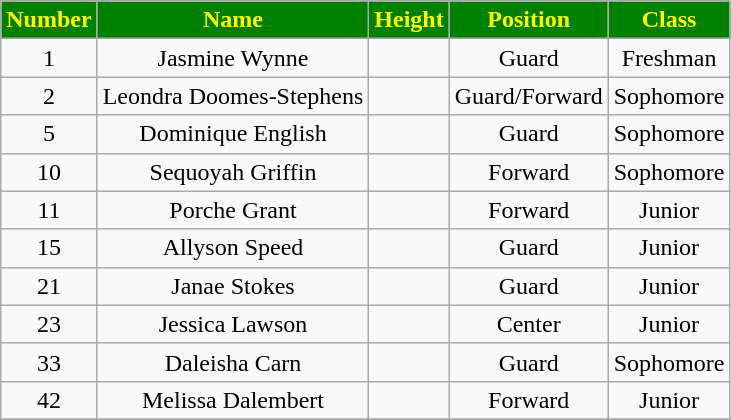<table class="wikitable sortable" style="text-align:center">
<tr>
<th style="background:green;color:yellow;">Number</th>
<th style="background:green;color:yellow;">Name</th>
<th style="background:green;color:yellow;">Height</th>
<th style="background:green;color:yellow;">Position</th>
<th style="background:green;color:yellow;">Class</th>
</tr>
<tr>
<td>1</td>
<td>Jasmine Wynne</td>
<td></td>
<td>Guard</td>
<td>Freshman</td>
</tr>
<tr>
<td>2</td>
<td>Leondra Doomes-Stephens</td>
<td></td>
<td>Guard/Forward</td>
<td>Sophomore</td>
</tr>
<tr>
<td>5</td>
<td>Dominique English</td>
<td></td>
<td>Guard</td>
<td>Sophomore</td>
</tr>
<tr>
<td>10</td>
<td>Sequoyah Griffin</td>
<td></td>
<td>Forward</td>
<td>Sophomore</td>
</tr>
<tr>
<td>11</td>
<td>Porche Grant</td>
<td></td>
<td>Forward</td>
<td>Junior</td>
</tr>
<tr>
<td>15</td>
<td>Allyson Speed</td>
<td></td>
<td>Guard</td>
<td>Junior</td>
</tr>
<tr>
<td>21</td>
<td>Janae Stokes</td>
<td></td>
<td>Guard</td>
<td>Junior</td>
</tr>
<tr>
<td>23</td>
<td>Jessica Lawson</td>
<td></td>
<td>Center</td>
<td>Junior</td>
</tr>
<tr>
<td>33</td>
<td>Daleisha Carn</td>
<td></td>
<td>Guard</td>
<td>Sophomore</td>
</tr>
<tr>
<td>42</td>
<td>Melissa Dalembert</td>
<td></td>
<td>Forward</td>
<td>Junior</td>
</tr>
<tr>
</tr>
</table>
